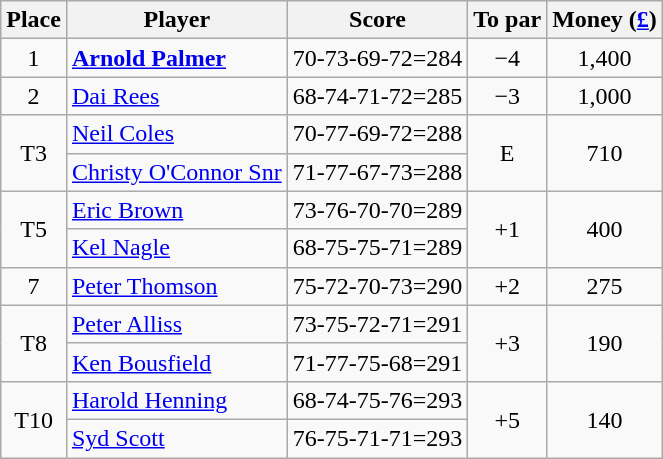<table class="wikitable">
<tr>
<th>Place</th>
<th>Player</th>
<th>Score</th>
<th>To par</th>
<th>Money (<a href='#'>£</a>)</th>
</tr>
<tr>
<td align="center">1</td>
<td> <strong><a href='#'>Arnold Palmer</a></strong></td>
<td>70-73-69-72=284</td>
<td align="center">−4</td>
<td align="center">1,400</td>
</tr>
<tr>
<td align="center">2</td>
<td> <a href='#'>Dai Rees</a></td>
<td>68-74-71-72=285</td>
<td align="center">−3</td>
<td align="center">1,000</td>
</tr>
<tr>
<td rowspan=2 align="center">T3</td>
<td> <a href='#'>Neil Coles</a></td>
<td>70-77-69-72=288</td>
<td rowspan=2 align="center">E</td>
<td rowspan=2 align="center">710</td>
</tr>
<tr>
<td> <a href='#'>Christy O'Connor Snr</a></td>
<td>71-77-67-73=288</td>
</tr>
<tr>
<td rowspan=2 align="center">T5</td>
<td> <a href='#'>Eric Brown</a></td>
<td>73-76-70-70=289</td>
<td rowspan=2 align="center">+1</td>
<td rowspan=2 align="center">400</td>
</tr>
<tr>
<td> <a href='#'>Kel Nagle</a></td>
<td>68-75-75-71=289</td>
</tr>
<tr>
<td align="center">7</td>
<td> <a href='#'>Peter Thomson</a></td>
<td>75-72-70-73=290</td>
<td align="center">+2</td>
<td align="center">275</td>
</tr>
<tr>
<td rowspan=2 align="center">T8</td>
<td> <a href='#'>Peter Alliss</a></td>
<td>73-75-72-71=291</td>
<td rowspan=2 align="center">+3</td>
<td rowspan=2 align="center">190</td>
</tr>
<tr>
<td> <a href='#'>Ken Bousfield</a></td>
<td>71-77-75-68=291</td>
</tr>
<tr>
<td rowspan=2 align="center">T10</td>
<td> <a href='#'>Harold Henning</a></td>
<td>68-74-75-76=293</td>
<td rowspan=2 align="center">+5</td>
<td rowspan=2 align="center">140</td>
</tr>
<tr>
<td> <a href='#'>Syd Scott</a></td>
<td>76-75-71-71=293</td>
</tr>
</table>
